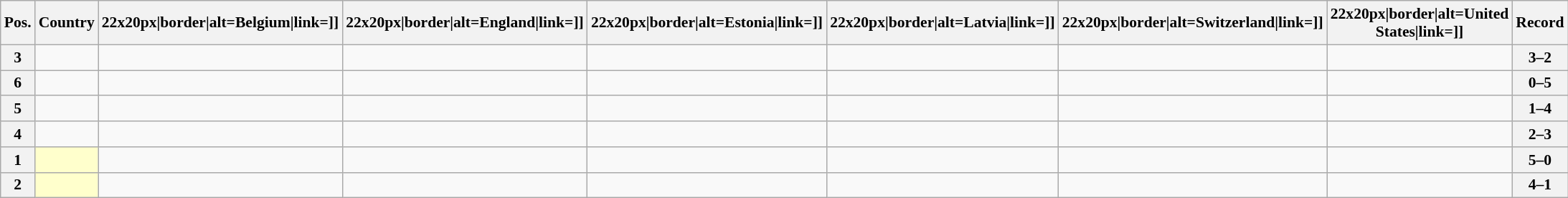<table class="wikitable sortable nowrap" style="text-align:center; font-size:0.9em;">
<tr>
<th>Pos.</th>
<th>Country</th>
<th [[Image:>22x20px|border|alt=Belgium|link=]]</th>
<th [[Image:>22x20px|border|alt=England|link=]]</th>
<th [[Image:>22x20px|border|alt=Estonia|link=]]</th>
<th [[Image:>22x20px|border|alt=Latvia|link=]]</th>
<th [[Image:>22x20px|border|alt=Switzerland|link=]]</th>
<th [[Image:>22x20px|border|alt=United States|link=]]</th>
<th>Record</th>
</tr>
<tr>
<th>3</th>
<td style="text-align:left;"></td>
<td></td>
<td></td>
<td></td>
<td></td>
<td></td>
<td></td>
<th>3–2</th>
</tr>
<tr>
<th>6</th>
<td style="text-align:left;"></td>
<td></td>
<td></td>
<td></td>
<td></td>
<td></td>
<td></td>
<th>0–5</th>
</tr>
<tr>
<th>5</th>
<td style="text-align:left;"></td>
<td></td>
<td></td>
<td></td>
<td></td>
<td></td>
<td></td>
<th>1–4</th>
</tr>
<tr>
<th>4</th>
<td style="text-align:left;"></td>
<td></td>
<td></td>
<td></td>
<td></td>
<td></td>
<td></td>
<th>2–3</th>
</tr>
<tr>
<th>1</th>
<td style="text-align:left; background:#ffffcc;"></td>
<td></td>
<td></td>
<td></td>
<td></td>
<td></td>
<td></td>
<th>5–0</th>
</tr>
<tr>
<th>2</th>
<td style="text-align:left; background:#ffffcc;"></td>
<td></td>
<td></td>
<td></td>
<td></td>
<td></td>
<td></td>
<th>4–1</th>
</tr>
</table>
